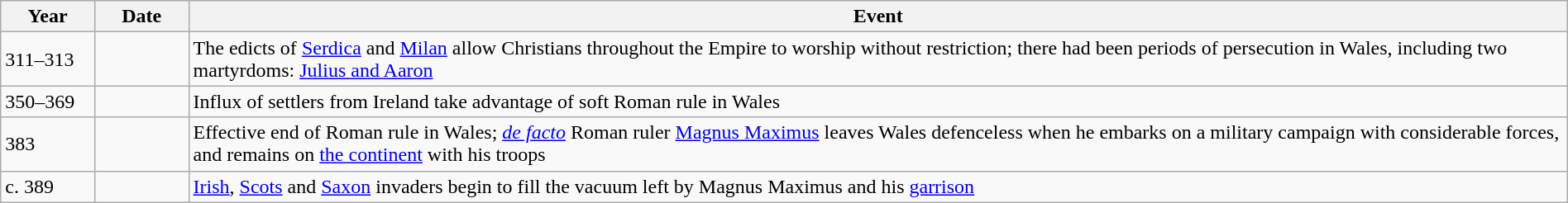<table class="wikitable" width="100%">
<tr>
<th style="width:6%">Year</th>
<th style="width:6%">Date</th>
<th>Event</th>
</tr>
<tr>
<td>311–313</td>
<td></td>
<td>The edicts of <a href='#'>Serdica</a> and <a href='#'>Milan</a> allow Christians throughout the Empire to worship without restriction; there had been periods of persecution in Wales, including two martyrdoms: <a href='#'>Julius and Aaron</a></td>
</tr>
<tr>
<td>350–369</td>
<td></td>
<td>Influx of settlers from Ireland take advantage of soft Roman rule in Wales</td>
</tr>
<tr>
<td>383</td>
<td></td>
<td>Effective end of Roman rule in Wales; <em><a href='#'>de facto</a></em> Roman ruler <a href='#'>Magnus Maximus</a> leaves Wales defenceless when he embarks on a military campaign with considerable forces, and remains on <a href='#'>the continent</a> with his troops</td>
</tr>
<tr>
<td>c. 389</td>
<td></td>
<td><a href='#'>Irish</a>, <a href='#'>Scots</a> and <a href='#'>Saxon</a> invaders begin to fill the vacuum left by Magnus Maximus and his <a href='#'>garrison</a></td>
</tr>
</table>
